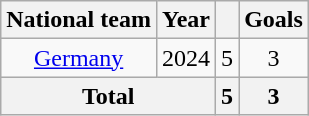<table class="wikitable" style="text-align: center">
<tr>
<th>National team</th>
<th>Year</th>
<th></th>
<th>Goals</th>
</tr>
<tr>
<td><a href='#'>Germany</a></td>
<td>2024</td>
<td>5</td>
<td>3</td>
</tr>
<tr>
<th colspan="2">Total</th>
<th>5</th>
<th>3</th>
</tr>
</table>
